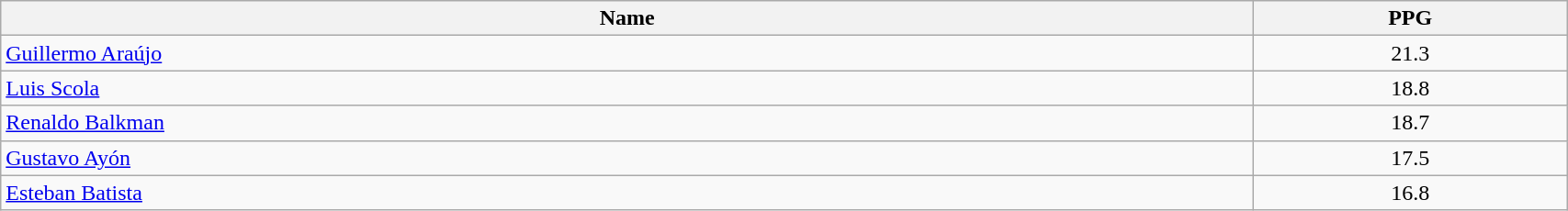<table class=wikitable width="90%">
<tr>
<th width="80%">Name</th>
<th width="20%">PPG</th>
</tr>
<tr>
<td> <a href='#'>Guillermo Araújo</a></td>
<td align=center>21.3</td>
</tr>
<tr>
<td> <a href='#'>Luis Scola</a></td>
<td align=center>18.8</td>
</tr>
<tr>
<td> <a href='#'>Renaldo Balkman</a></td>
<td align=center>18.7</td>
</tr>
<tr>
<td> <a href='#'>Gustavo Ayón</a></td>
<td align=center>17.5</td>
</tr>
<tr>
<td> <a href='#'>Esteban Batista</a></td>
<td align=center>16.8</td>
</tr>
</table>
